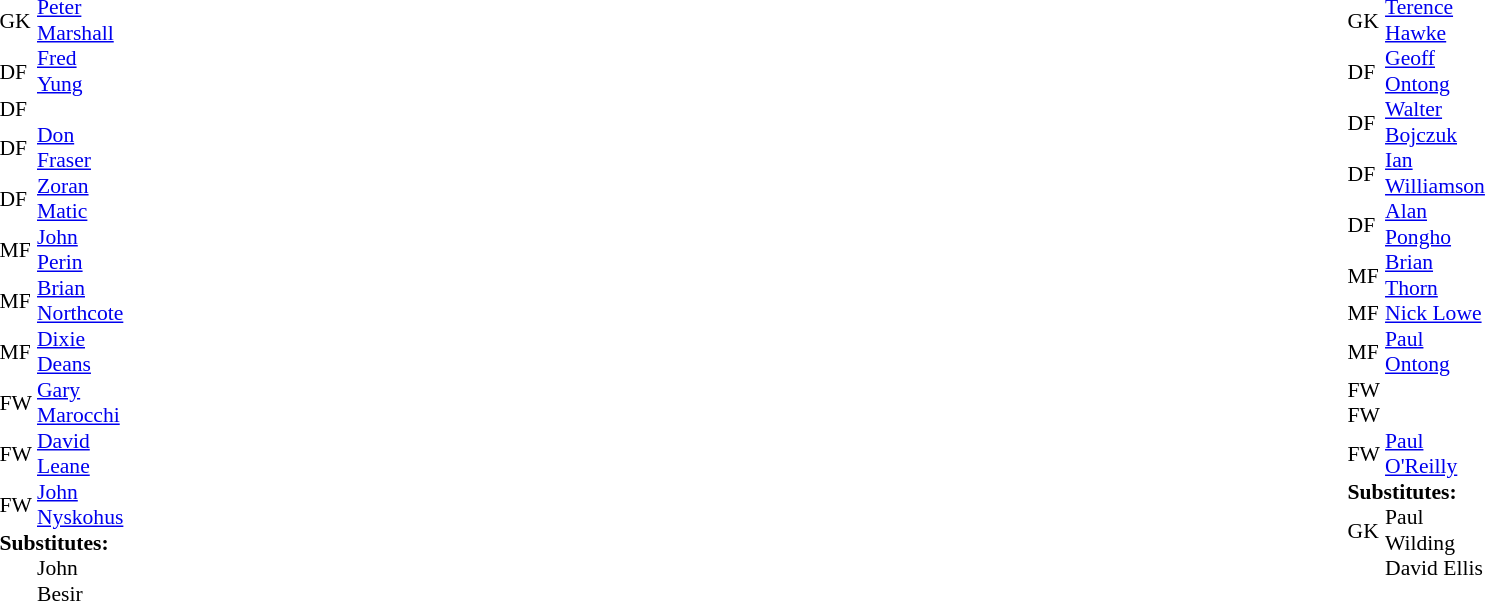<table width="100%">
<tr>
<td valign="top" width="50%"><br><table style="font-size: 90%" cellspacing="0" cellpadding="0">
<tr>
<th width="25"></th>
<th width="25"></th>
</tr>
<tr>
<td>GK</td>
<td> <a href='#'>Peter Marshall</a></td>
</tr>
<tr>
<td>DF</td>
<td> <a href='#'>Fred Yung</a></td>
</tr>
<tr>
<td>DF</td>
<td></td>
</tr>
<tr>
<td>DF</td>
<td> <a href='#'>Don Fraser</a></td>
</tr>
<tr>
<td>DF</td>
<td> <a href='#'>Zoran Matic</a></td>
</tr>
<tr>
<td>MF</td>
<td> <a href='#'>John Perin</a></td>
</tr>
<tr>
<td>MF</td>
<td> <a href='#'>Brian Northcote</a></td>
</tr>
<tr>
<td>MF</td>
<td> <a href='#'>Dixie Deans</a></td>
</tr>
<tr>
<td>FW</td>
<td> <a href='#'>Gary Marocchi</a></td>
</tr>
<tr>
<td>FW</td>
<td> <a href='#'>David Leane</a></td>
</tr>
<tr>
<td>FW</td>
<td> <a href='#'>John Nyskohus</a></td>
</tr>
<tr>
<td colspan=2><strong>Substitutes:</strong></td>
</tr>
<tr>
<td></td>
<td> John Besir</td>
</tr>
</table>
</td>
<td valign="top" width="50%"><br><table style="font-size: 90%" cellspacing="0" cellpadding="0" align=center>
<tr>
<th width="25"></th>
<th width="25"></th>
</tr>
<tr>
<td>GK</td>
<td> <a href='#'>Terence Hawke</a> </td>
</tr>
<tr>
<td>DF</td>
<td> <a href='#'>Geoff Ontong</a></td>
</tr>
<tr>
<td>DF</td>
<td> <a href='#'>Walter Bojczuk</a></td>
</tr>
<tr>
<td>DF</td>
<td> <a href='#'>Ian Williamson</a></td>
</tr>
<tr>
<td>DF</td>
<td> <a href='#'>Alan Pongho</a></td>
</tr>
<tr>
<td>MF</td>
<td> <a href='#'>Brian Thorn</a></td>
</tr>
<tr>
<td>MF</td>
<td> <a href='#'>Nick Lowe</a></td>
</tr>
<tr>
<td>MF</td>
<td> <a href='#'>Paul Ontong</a></td>
</tr>
<tr>
<td>FW</td>
<td></td>
</tr>
<tr>
<td>FW</td>
<td></td>
</tr>
<tr>
<td>FW</td>
<td> <a href='#'>Paul O'Reilly</a></td>
</tr>
<tr>
<td colspan=2><strong>Substitutes:</strong></td>
</tr>
<tr>
<td>GK</td>
<td> Paul Wilding </td>
</tr>
<tr>
<td></td>
<td> David Ellis</td>
</tr>
</table>
</td>
</tr>
</table>
